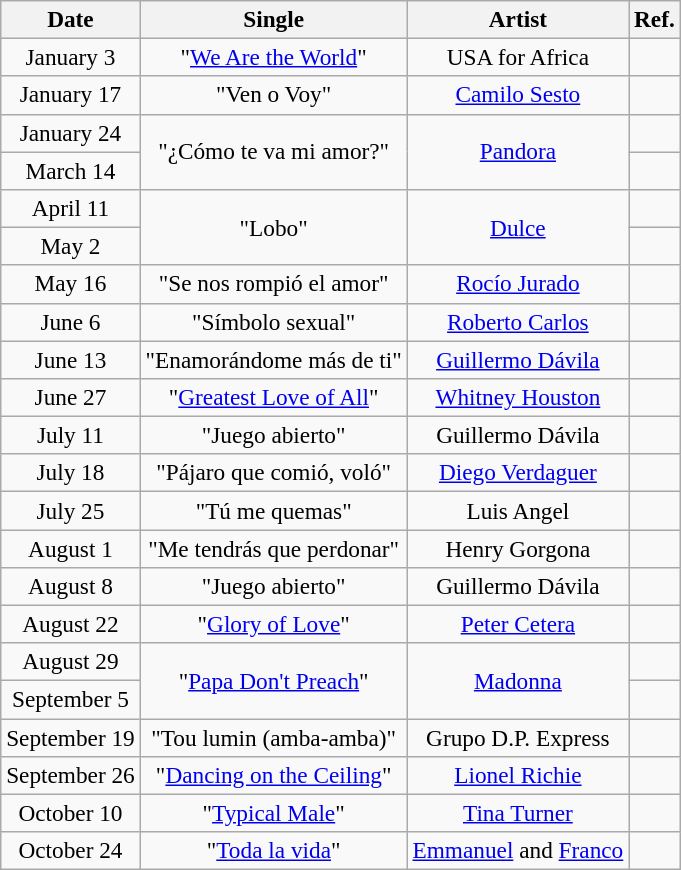<table class="wikitable" style="font-size:97%; text-align:center;">
<tr>
<th>Date</th>
<th>Single</th>
<th>Artist</th>
<th>Ref.</th>
</tr>
<tr>
<td>January 3</td>
<td>"<a href='#'>We Are the World</a>"</td>
<td>USA for Africa</td>
<td></td>
</tr>
<tr>
<td>January 17</td>
<td>"Ven o Voy"</td>
<td><a href='#'>Camilo Sesto</a></td>
<td></td>
</tr>
<tr>
<td>January 24</td>
<td rowspan="2">"¿Cómo te va mi amor?"</td>
<td rowspan="2"><a href='#'>Pandora</a></td>
<td></td>
</tr>
<tr>
<td>March 14</td>
<td></td>
</tr>
<tr>
<td>April 11</td>
<td rowspan="2">"Lobo"</td>
<td rowspan="2"><a href='#'>Dulce</a></td>
<td></td>
</tr>
<tr>
<td>May 2</td>
<td></td>
</tr>
<tr>
<td>May 16</td>
<td>"Se nos rompió el amor"</td>
<td><a href='#'>Rocío Jurado</a></td>
<td></td>
</tr>
<tr>
<td>June 6</td>
<td>"Símbolo sexual"</td>
<td><a href='#'>Roberto Carlos</a></td>
<td></td>
</tr>
<tr>
<td>June 13</td>
<td>"Enamorándome más de ti"</td>
<td><a href='#'>Guillermo Dávila</a></td>
<td></td>
</tr>
<tr>
<td>June 27</td>
<td>"<a href='#'>Greatest Love of All</a>"</td>
<td><a href='#'>Whitney Houston</a></td>
<td></td>
</tr>
<tr>
<td>July 11</td>
<td>"Juego abierto"</td>
<td>Guillermo Dávila</td>
<td></td>
</tr>
<tr>
<td>July 18</td>
<td>"Pájaro que comió, voló"</td>
<td><a href='#'>Diego Verdaguer</a></td>
<td></td>
</tr>
<tr>
<td>July 25</td>
<td>"Tú me quemas"</td>
<td>Luis Angel</td>
<td></td>
</tr>
<tr>
<td>August 1</td>
<td>"Me tendrás que perdonar"</td>
<td>Henry Gorgona</td>
<td></td>
</tr>
<tr>
<td>August 8</td>
<td>"Juego abierto"</td>
<td>Guillermo Dávila</td>
<td></td>
</tr>
<tr>
<td>August 22</td>
<td>"<a href='#'>Glory of Love</a>"</td>
<td><a href='#'>Peter Cetera</a></td>
<td></td>
</tr>
<tr>
<td>August 29</td>
<td rowspan="2">"<a href='#'>Papa Don't Preach</a>"</td>
<td rowspan="2"><a href='#'>Madonna</a></td>
<td></td>
</tr>
<tr>
<td>September 5</td>
<td></td>
</tr>
<tr>
<td>September 19</td>
<td>"Tou lumin (amba-amba)"</td>
<td>Grupo D.P. Express</td>
<td></td>
</tr>
<tr>
<td>September 26</td>
<td>"<a href='#'>Dancing on the Ceiling</a>"</td>
<td><a href='#'>Lionel Richie</a></td>
<td></td>
</tr>
<tr>
<td>October 10</td>
<td>"<a href='#'>Typical Male</a>"</td>
<td><a href='#'>Tina Turner</a></td>
<td></td>
</tr>
<tr>
<td>October 24</td>
<td>"<a href='#'>Toda la vida</a>"</td>
<td><a href='#'>Emmanuel</a> and <a href='#'>Franco</a></td>
<td></td>
</tr>
</table>
